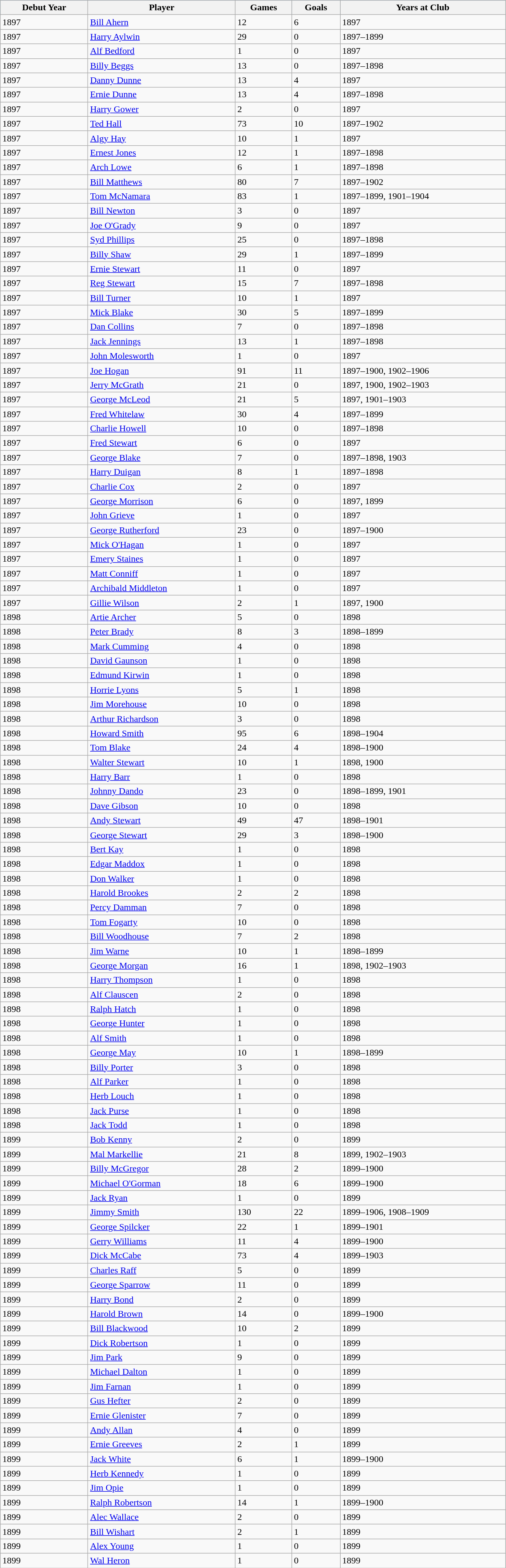<table class="wikitable" style="width:70%;">
<tr style="background:#87cefa;">
<th>Debut Year</th>
<th>Player</th>
<th>Games</th>
<th>Goals</th>
<th>Years at Club</th>
</tr>
<tr>
<td>1897</td>
<td><a href='#'>Bill Ahern</a></td>
<td>12</td>
<td>6</td>
<td>1897</td>
</tr>
<tr>
<td>1897</td>
<td><a href='#'>Harry Aylwin</a></td>
<td>29</td>
<td>0</td>
<td>1897–1899</td>
</tr>
<tr>
<td>1897</td>
<td><a href='#'>Alf Bedford</a></td>
<td>1</td>
<td>0</td>
<td>1897</td>
</tr>
<tr>
<td>1897</td>
<td><a href='#'>Billy Beggs</a></td>
<td>13</td>
<td>0</td>
<td>1897–1898</td>
</tr>
<tr>
<td>1897</td>
<td><a href='#'>Danny Dunne</a></td>
<td>13</td>
<td>4</td>
<td>1897</td>
</tr>
<tr>
<td>1897</td>
<td><a href='#'>Ernie Dunne</a></td>
<td>13</td>
<td>4</td>
<td>1897–1898</td>
</tr>
<tr>
<td>1897</td>
<td><a href='#'>Harry Gower</a></td>
<td>2</td>
<td>0</td>
<td>1897</td>
</tr>
<tr>
<td>1897</td>
<td><a href='#'>Ted Hall</a></td>
<td>73</td>
<td>10</td>
<td>1897–1902</td>
</tr>
<tr>
<td>1897</td>
<td><a href='#'>Algy Hay</a></td>
<td>10</td>
<td>1</td>
<td>1897</td>
</tr>
<tr>
<td>1897</td>
<td><a href='#'>Ernest Jones</a></td>
<td>12</td>
<td>1</td>
<td>1897–1898</td>
</tr>
<tr>
<td>1897</td>
<td><a href='#'>Arch Lowe</a></td>
<td>6</td>
<td>1</td>
<td>1897–1898</td>
</tr>
<tr>
<td>1897</td>
<td><a href='#'>Bill Matthews</a></td>
<td>80</td>
<td>7</td>
<td>1897–1902</td>
</tr>
<tr>
<td>1897</td>
<td><a href='#'>Tom McNamara</a></td>
<td>83</td>
<td>1</td>
<td>1897–1899, 1901–1904</td>
</tr>
<tr>
<td>1897</td>
<td><a href='#'>Bill Newton</a></td>
<td>3</td>
<td>0</td>
<td>1897</td>
</tr>
<tr>
<td>1897</td>
<td><a href='#'>Joe O'Grady</a></td>
<td>9</td>
<td>0</td>
<td>1897</td>
</tr>
<tr>
<td>1897</td>
<td><a href='#'>Syd Phillips</a></td>
<td>25</td>
<td>0</td>
<td>1897–1898</td>
</tr>
<tr>
<td>1897</td>
<td><a href='#'>Billy Shaw</a></td>
<td>29</td>
<td>1</td>
<td>1897–1899</td>
</tr>
<tr>
<td>1897</td>
<td><a href='#'>Ernie Stewart</a></td>
<td>11</td>
<td>0</td>
<td>1897</td>
</tr>
<tr>
<td>1897</td>
<td><a href='#'>Reg Stewart</a></td>
<td>15</td>
<td>7</td>
<td>1897–1898</td>
</tr>
<tr>
<td>1897</td>
<td><a href='#'>Bill Turner</a></td>
<td>10</td>
<td>1</td>
<td>1897</td>
</tr>
<tr>
<td>1897</td>
<td><a href='#'>Mick Blake</a></td>
<td>30</td>
<td>5</td>
<td>1897–1899</td>
</tr>
<tr>
<td>1897</td>
<td><a href='#'>Dan Collins</a></td>
<td>7</td>
<td>0</td>
<td>1897–1898</td>
</tr>
<tr>
<td>1897</td>
<td><a href='#'>Jack Jennings</a></td>
<td>13</td>
<td>1</td>
<td>1897–1898</td>
</tr>
<tr>
<td>1897</td>
<td><a href='#'>John Molesworth</a></td>
<td>1</td>
<td>0</td>
<td>1897</td>
</tr>
<tr>
<td>1897</td>
<td><a href='#'>Joe Hogan</a></td>
<td>91</td>
<td>11</td>
<td>1897–1900, 1902–1906</td>
</tr>
<tr>
<td>1897</td>
<td><a href='#'>Jerry McGrath</a></td>
<td>21</td>
<td>0</td>
<td>1897, 1900, 1902–1903</td>
</tr>
<tr>
<td>1897</td>
<td><a href='#'>George McLeod</a></td>
<td>21</td>
<td>5</td>
<td>1897, 1901–1903</td>
</tr>
<tr>
<td>1897</td>
<td><a href='#'>Fred Whitelaw</a></td>
<td>30</td>
<td>4</td>
<td>1897–1899</td>
</tr>
<tr>
<td>1897</td>
<td><a href='#'>Charlie Howell</a></td>
<td>10</td>
<td>0</td>
<td>1897–1898</td>
</tr>
<tr>
<td>1897</td>
<td><a href='#'>Fred Stewart</a></td>
<td>6</td>
<td>0</td>
<td>1897</td>
</tr>
<tr>
<td>1897</td>
<td><a href='#'>George Blake</a></td>
<td>7</td>
<td>0</td>
<td>1897–1898, 1903</td>
</tr>
<tr>
<td>1897</td>
<td><a href='#'>Harry Duigan</a></td>
<td>8</td>
<td>1</td>
<td>1897–1898</td>
</tr>
<tr>
<td>1897</td>
<td><a href='#'>Charlie Cox</a></td>
<td>2</td>
<td>0</td>
<td>1897</td>
</tr>
<tr>
<td>1897</td>
<td><a href='#'>George Morrison</a></td>
<td>6</td>
<td>0</td>
<td>1897, 1899</td>
</tr>
<tr>
<td>1897</td>
<td><a href='#'>John Grieve</a></td>
<td>1</td>
<td>0</td>
<td>1897</td>
</tr>
<tr>
<td>1897</td>
<td><a href='#'>George Rutherford</a></td>
<td>23</td>
<td>0</td>
<td>1897–1900</td>
</tr>
<tr>
<td>1897</td>
<td><a href='#'>Mick O'Hagan</a></td>
<td>1</td>
<td>0</td>
<td>1897</td>
</tr>
<tr>
<td>1897</td>
<td><a href='#'>Emery Staines</a></td>
<td>1</td>
<td>0</td>
<td>1897</td>
</tr>
<tr>
<td>1897</td>
<td><a href='#'>Matt Conniff</a></td>
<td>1</td>
<td>0</td>
<td>1897</td>
</tr>
<tr>
<td>1897</td>
<td><a href='#'>Archibald Middleton</a></td>
<td>1</td>
<td>0</td>
<td>1897</td>
</tr>
<tr>
<td>1897</td>
<td><a href='#'>Gillie Wilson</a></td>
<td>2</td>
<td>1</td>
<td>1897, 1900</td>
</tr>
<tr>
<td>1898</td>
<td><a href='#'>Artie Archer</a></td>
<td>5</td>
<td>0</td>
<td>1898</td>
</tr>
<tr>
<td>1898</td>
<td><a href='#'>Peter Brady</a></td>
<td>8</td>
<td>3</td>
<td>1898–1899</td>
</tr>
<tr>
<td>1898</td>
<td><a href='#'>Mark Cumming</a></td>
<td>4</td>
<td>0</td>
<td>1898</td>
</tr>
<tr>
<td>1898</td>
<td><a href='#'>David Gaunson</a></td>
<td>1</td>
<td>0</td>
<td>1898</td>
</tr>
<tr>
<td>1898</td>
<td><a href='#'>Edmund Kirwin</a></td>
<td>1</td>
<td>0</td>
<td>1898</td>
</tr>
<tr>
<td>1898</td>
<td><a href='#'>Horrie Lyons</a></td>
<td>5</td>
<td>1</td>
<td>1898</td>
</tr>
<tr>
<td>1898</td>
<td><a href='#'>Jim Morehouse</a></td>
<td>10</td>
<td>0</td>
<td>1898</td>
</tr>
<tr>
<td>1898</td>
<td><a href='#'>Arthur Richardson</a></td>
<td>3</td>
<td>0</td>
<td>1898</td>
</tr>
<tr>
<td>1898</td>
<td><a href='#'>Howard Smith</a></td>
<td>95</td>
<td>6</td>
<td>1898–1904</td>
</tr>
<tr>
<td>1898</td>
<td><a href='#'>Tom Blake</a></td>
<td>24</td>
<td>4</td>
<td>1898–1900</td>
</tr>
<tr>
<td>1898</td>
<td><a href='#'>Walter Stewart</a></td>
<td>10</td>
<td>1</td>
<td>1898, 1900</td>
</tr>
<tr>
<td>1898</td>
<td><a href='#'>Harry Barr</a></td>
<td>1</td>
<td>0</td>
<td>1898</td>
</tr>
<tr>
<td>1898</td>
<td><a href='#'>Johnny Dando</a></td>
<td>23</td>
<td>0</td>
<td>1898–1899, 1901</td>
</tr>
<tr>
<td>1898</td>
<td><a href='#'>Dave Gibson</a></td>
<td>10</td>
<td>0</td>
<td>1898</td>
</tr>
<tr>
<td>1898</td>
<td><a href='#'>Andy Stewart</a></td>
<td>49</td>
<td>47</td>
<td>1898–1901</td>
</tr>
<tr>
<td>1898</td>
<td><a href='#'>George Stewart</a></td>
<td>29</td>
<td>3</td>
<td>1898–1900</td>
</tr>
<tr>
<td>1898</td>
<td><a href='#'>Bert Kay</a></td>
<td>1</td>
<td>0</td>
<td>1898</td>
</tr>
<tr>
<td>1898</td>
<td><a href='#'>Edgar Maddox</a></td>
<td>1</td>
<td>0</td>
<td>1898</td>
</tr>
<tr>
<td>1898</td>
<td><a href='#'>Don Walker</a></td>
<td>1</td>
<td>0</td>
<td>1898</td>
</tr>
<tr>
<td>1898</td>
<td><a href='#'>Harold Brookes</a></td>
<td>2</td>
<td>2</td>
<td>1898</td>
</tr>
<tr>
<td>1898</td>
<td><a href='#'>Percy Damman</a></td>
<td>7</td>
<td>0</td>
<td>1898</td>
</tr>
<tr>
<td>1898</td>
<td><a href='#'>Tom Fogarty</a></td>
<td>10</td>
<td>0</td>
<td>1898</td>
</tr>
<tr>
<td>1898</td>
<td><a href='#'>Bill Woodhouse</a></td>
<td>7</td>
<td>2</td>
<td>1898</td>
</tr>
<tr>
<td>1898</td>
<td><a href='#'>Jim Warne</a></td>
<td>10</td>
<td>1</td>
<td>1898–1899</td>
</tr>
<tr>
<td>1898</td>
<td><a href='#'>George Morgan</a></td>
<td>16</td>
<td>1</td>
<td>1898, 1902–1903</td>
</tr>
<tr>
<td>1898</td>
<td><a href='#'>Harry Thompson</a></td>
<td>1</td>
<td>0</td>
<td>1898</td>
</tr>
<tr>
<td>1898</td>
<td><a href='#'>Alf Clauscen</a></td>
<td>2</td>
<td>0</td>
<td>1898</td>
</tr>
<tr>
<td>1898</td>
<td><a href='#'>Ralph Hatch</a></td>
<td>1</td>
<td>0</td>
<td>1898</td>
</tr>
<tr>
<td>1898</td>
<td><a href='#'>George Hunter</a></td>
<td>1</td>
<td>0</td>
<td>1898</td>
</tr>
<tr>
<td>1898</td>
<td><a href='#'>Alf Smith</a></td>
<td>1</td>
<td>0</td>
<td>1898</td>
</tr>
<tr>
<td>1898</td>
<td><a href='#'>George May</a></td>
<td>10</td>
<td>1</td>
<td>1898–1899</td>
</tr>
<tr>
<td>1898</td>
<td><a href='#'>Billy Porter</a></td>
<td>3</td>
<td>0</td>
<td>1898</td>
</tr>
<tr>
<td>1898</td>
<td><a href='#'>Alf Parker</a></td>
<td>1</td>
<td>0</td>
<td>1898</td>
</tr>
<tr>
<td>1898</td>
<td><a href='#'>Herb Louch</a></td>
<td>1</td>
<td>0</td>
<td>1898</td>
</tr>
<tr>
<td>1898</td>
<td><a href='#'>Jack Purse</a></td>
<td>1</td>
<td>0</td>
<td>1898</td>
</tr>
<tr>
<td>1898</td>
<td><a href='#'>Jack Todd</a></td>
<td>1</td>
<td>0</td>
<td>1898</td>
</tr>
<tr>
<td>1899</td>
<td><a href='#'>Bob Kenny</a></td>
<td>2</td>
<td>0</td>
<td>1899</td>
</tr>
<tr>
<td>1899</td>
<td><a href='#'>Mal Markellie</a></td>
<td>21</td>
<td>8</td>
<td>1899, 1902–1903</td>
</tr>
<tr>
<td>1899</td>
<td><a href='#'>Billy McGregor</a></td>
<td>28</td>
<td>2</td>
<td>1899–1900</td>
</tr>
<tr>
<td>1899</td>
<td><a href='#'>Michael O'Gorman</a></td>
<td>18</td>
<td>6</td>
<td>1899–1900</td>
</tr>
<tr>
<td>1899</td>
<td><a href='#'>Jack Ryan</a></td>
<td>1</td>
<td>0</td>
<td>1899</td>
</tr>
<tr>
<td>1899</td>
<td><a href='#'>Jimmy Smith</a></td>
<td>130</td>
<td>22</td>
<td>1899–1906, 1908–1909</td>
</tr>
<tr>
<td>1899</td>
<td><a href='#'>George Spilcker</a></td>
<td>22</td>
<td>1</td>
<td>1899–1901</td>
</tr>
<tr>
<td>1899</td>
<td><a href='#'>Gerry Williams</a></td>
<td>11</td>
<td>4</td>
<td>1899–1900</td>
</tr>
<tr>
<td>1899</td>
<td><a href='#'>Dick McCabe</a></td>
<td>73</td>
<td>4</td>
<td>1899–1903</td>
</tr>
<tr>
<td>1899</td>
<td><a href='#'>Charles Raff</a></td>
<td>5</td>
<td>0</td>
<td>1899</td>
</tr>
<tr>
<td>1899</td>
<td><a href='#'>George Sparrow</a></td>
<td>11</td>
<td>0</td>
<td>1899</td>
</tr>
<tr>
<td>1899</td>
<td><a href='#'>Harry Bond</a></td>
<td>2</td>
<td>0</td>
<td>1899</td>
</tr>
<tr>
<td>1899</td>
<td><a href='#'>Harold Brown</a></td>
<td>14</td>
<td>0</td>
<td>1899–1900</td>
</tr>
<tr>
<td>1899</td>
<td><a href='#'>Bill Blackwood</a></td>
<td>10</td>
<td>2</td>
<td>1899</td>
</tr>
<tr>
<td>1899</td>
<td><a href='#'>Dick Robertson</a></td>
<td>1</td>
<td>0</td>
<td>1899</td>
</tr>
<tr>
<td>1899</td>
<td><a href='#'>Jim Park</a></td>
<td>9</td>
<td>0</td>
<td>1899</td>
</tr>
<tr>
<td>1899</td>
<td><a href='#'>Michael Dalton</a></td>
<td>1</td>
<td>0</td>
<td>1899</td>
</tr>
<tr>
<td>1899</td>
<td><a href='#'>Jim Farnan</a></td>
<td>1</td>
<td>0</td>
<td>1899</td>
</tr>
<tr>
<td>1899</td>
<td><a href='#'>Gus Hefter</a></td>
<td>2</td>
<td>0</td>
<td>1899</td>
</tr>
<tr>
<td>1899</td>
<td><a href='#'>Ernie Glenister</a></td>
<td>7</td>
<td>0</td>
<td>1899</td>
</tr>
<tr>
<td>1899</td>
<td><a href='#'>Andy Allan</a></td>
<td>4</td>
<td>0</td>
<td>1899</td>
</tr>
<tr>
<td>1899</td>
<td><a href='#'>Ernie Greeves</a></td>
<td>2</td>
<td>1</td>
<td>1899</td>
</tr>
<tr>
<td>1899</td>
<td><a href='#'>Jack White</a></td>
<td>6</td>
<td>1</td>
<td>1899–1900</td>
</tr>
<tr>
<td>1899</td>
<td><a href='#'>Herb Kennedy</a></td>
<td>1</td>
<td>0</td>
<td>1899</td>
</tr>
<tr>
<td>1899</td>
<td><a href='#'>Jim Opie</a></td>
<td>1</td>
<td>0</td>
<td>1899</td>
</tr>
<tr>
<td>1899</td>
<td><a href='#'>Ralph Robertson</a></td>
<td>14</td>
<td>1</td>
<td>1899–1900</td>
</tr>
<tr>
<td>1899</td>
<td><a href='#'>Alec Wallace</a></td>
<td>2</td>
<td>0</td>
<td>1899</td>
</tr>
<tr>
<td>1899</td>
<td><a href='#'>Bill Wishart</a></td>
<td>2</td>
<td>1</td>
<td>1899</td>
</tr>
<tr>
<td>1899</td>
<td><a href='#'>Alex Young</a></td>
<td>1</td>
<td>0</td>
<td>1899</td>
</tr>
<tr>
<td>1899</td>
<td><a href='#'>Wal Heron</a></td>
<td>1</td>
<td>0</td>
<td>1899</td>
</tr>
</table>
